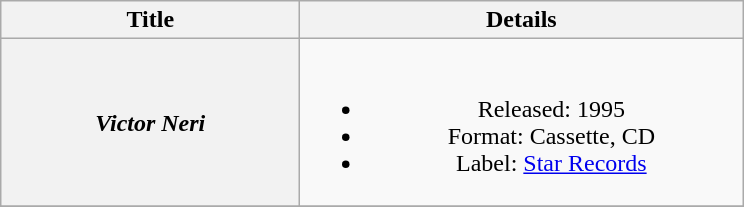<table class="wikitable plainrowheaders" style="text-align:center;">
<tr>
<th scope="col" style="width:12em;">Title</th>
<th scope="col" style="width:18em;">Details</th>
</tr>
<tr>
<th scope="row"><em>Victor Neri</em></th>
<td><br><ul><li>Released: 1995</li><li>Format: Cassette, CD</li><li>Label: <a href='#'>Star Records</a></li></ul></td>
</tr>
<tr>
</tr>
</table>
